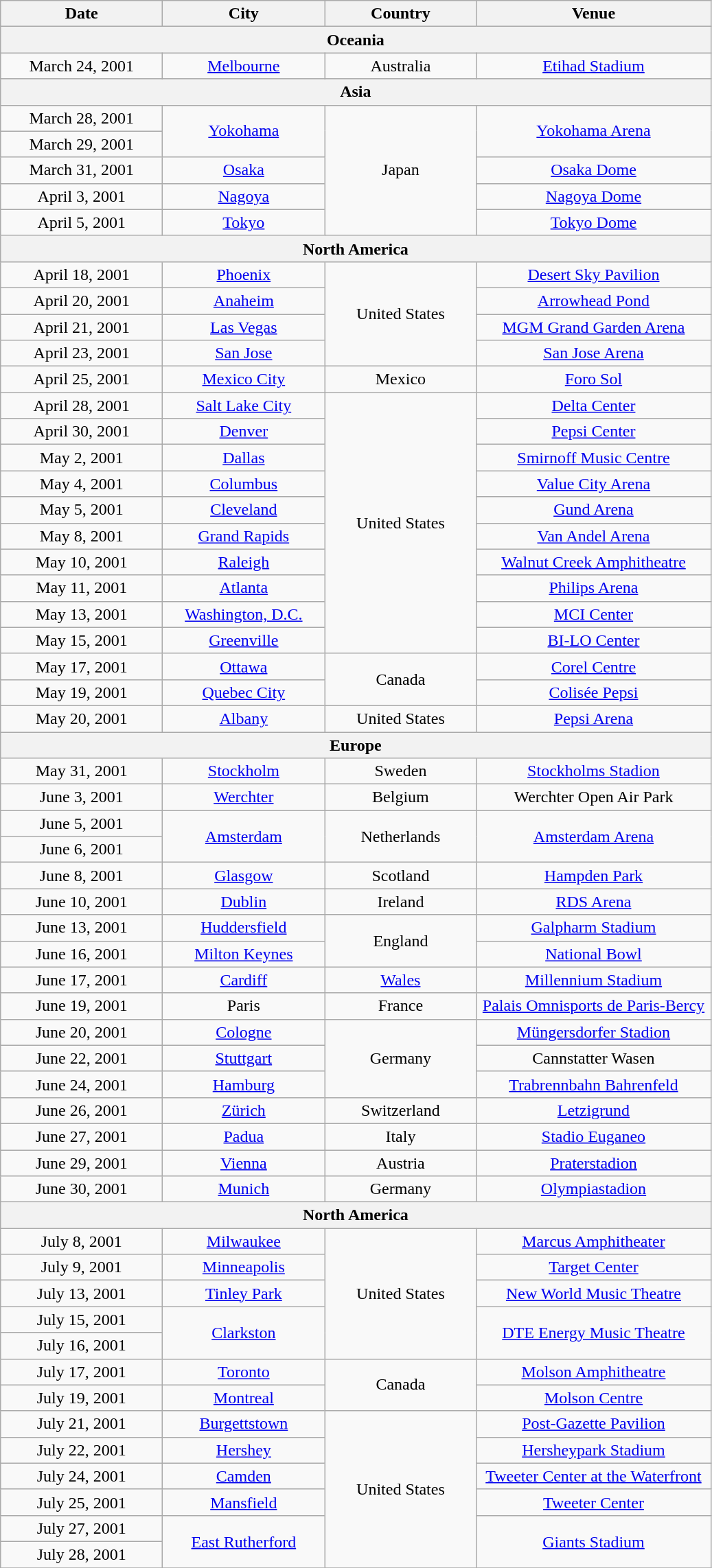<table class="wikitable" style="text-align:center;">
<tr>
<th style="width:150px;">Date</th>
<th style="width:150px;">City</th>
<th style="width:140px;">Country</th>
<th style="width:220px;">Venue</th>
</tr>
<tr>
<th colspan="4">Oceania</th>
</tr>
<tr>
<td>March 24, 2001</td>
<td><a href='#'>Melbourne</a></td>
<td>Australia</td>
<td><a href='#'>Etihad Stadium</a></td>
</tr>
<tr>
<th colspan="4">Asia</th>
</tr>
<tr>
<td>March 28, 2001</td>
<td rowspan="2"><a href='#'>Yokohama</a></td>
<td rowspan="5">Japan</td>
<td rowspan="2"><a href='#'>Yokohama Arena</a></td>
</tr>
<tr>
<td>March 29, 2001</td>
</tr>
<tr>
<td>March 31, 2001</td>
<td><a href='#'>Osaka</a></td>
<td><a href='#'>Osaka Dome</a></td>
</tr>
<tr>
<td>April 3, 2001</td>
<td><a href='#'>Nagoya</a></td>
<td><a href='#'>Nagoya Dome</a></td>
</tr>
<tr>
<td>April 5, 2001</td>
<td><a href='#'>Tokyo</a></td>
<td><a href='#'>Tokyo Dome</a></td>
</tr>
<tr>
<th colspan="4">North America</th>
</tr>
<tr>
<td>April 18, 2001</td>
<td><a href='#'>Phoenix</a></td>
<td rowspan="4">United States</td>
<td><a href='#'>Desert Sky Pavilion</a></td>
</tr>
<tr>
<td>April 20, 2001</td>
<td><a href='#'>Anaheim</a></td>
<td><a href='#'>Arrowhead Pond</a></td>
</tr>
<tr>
<td>April 21, 2001</td>
<td><a href='#'>Las Vegas</a></td>
<td><a href='#'>MGM Grand Garden Arena</a></td>
</tr>
<tr>
<td>April 23, 2001</td>
<td><a href='#'>San Jose</a></td>
<td><a href='#'>San Jose Arena</a></td>
</tr>
<tr>
<td>April 25, 2001</td>
<td><a href='#'>Mexico City</a></td>
<td>Mexico</td>
<td><a href='#'>Foro Sol</a></td>
</tr>
<tr>
<td>April 28, 2001</td>
<td><a href='#'>Salt Lake City</a></td>
<td rowspan="10">United States</td>
<td><a href='#'>Delta Center</a></td>
</tr>
<tr>
<td>April 30, 2001</td>
<td><a href='#'>Denver</a></td>
<td><a href='#'>Pepsi Center</a></td>
</tr>
<tr>
<td>May 2, 2001</td>
<td><a href='#'>Dallas</a></td>
<td><a href='#'>Smirnoff Music Centre</a></td>
</tr>
<tr>
<td>May 4, 2001</td>
<td><a href='#'>Columbus</a></td>
<td><a href='#'>Value City Arena</a></td>
</tr>
<tr>
<td>May 5, 2001</td>
<td><a href='#'>Cleveland</a></td>
<td><a href='#'>Gund Arena</a></td>
</tr>
<tr>
<td>May 8, 2001</td>
<td><a href='#'>Grand Rapids</a></td>
<td><a href='#'>Van Andel Arena</a></td>
</tr>
<tr>
<td>May 10, 2001</td>
<td><a href='#'>Raleigh</a></td>
<td><a href='#'>Walnut Creek Amphitheatre</a></td>
</tr>
<tr>
<td>May 11, 2001</td>
<td><a href='#'>Atlanta</a></td>
<td><a href='#'>Philips Arena</a></td>
</tr>
<tr>
<td>May 13, 2001</td>
<td><a href='#'>Washington, D.C.</a></td>
<td><a href='#'>MCI Center</a></td>
</tr>
<tr>
<td>May 15, 2001</td>
<td><a href='#'>Greenville</a></td>
<td><a href='#'>BI-LO Center</a></td>
</tr>
<tr>
<td>May 17, 2001</td>
<td><a href='#'>Ottawa</a></td>
<td rowspan="2">Canada</td>
<td><a href='#'>Corel Centre</a></td>
</tr>
<tr>
<td>May 19, 2001</td>
<td><a href='#'>Quebec City</a></td>
<td><a href='#'>Colisée Pepsi</a></td>
</tr>
<tr>
<td>May 20, 2001</td>
<td><a href='#'>Albany</a></td>
<td>United States</td>
<td><a href='#'>Pepsi Arena</a></td>
</tr>
<tr>
<th colspan="4">Europe</th>
</tr>
<tr>
<td>May 31, 2001</td>
<td><a href='#'>Stockholm</a></td>
<td>Sweden</td>
<td><a href='#'>Stockholms Stadion</a></td>
</tr>
<tr>
<td>June 3, 2001</td>
<td><a href='#'>Werchter</a></td>
<td>Belgium</td>
<td>Werchter Open Air Park</td>
</tr>
<tr>
<td>June 5, 2001</td>
<td rowspan="2"><a href='#'>Amsterdam</a></td>
<td rowspan="2">Netherlands</td>
<td rowspan="2"><a href='#'>Amsterdam Arena</a></td>
</tr>
<tr>
<td>June 6, 2001</td>
</tr>
<tr>
<td>June 8, 2001</td>
<td><a href='#'>Glasgow</a></td>
<td>Scotland</td>
<td><a href='#'>Hampden Park</a></td>
</tr>
<tr>
<td>June 10, 2001</td>
<td><a href='#'>Dublin</a></td>
<td>Ireland</td>
<td><a href='#'>RDS Arena</a></td>
</tr>
<tr>
<td>June 13, 2001</td>
<td><a href='#'>Huddersfield</a></td>
<td rowspan="2">England</td>
<td><a href='#'>Galpharm Stadium</a></td>
</tr>
<tr>
<td>June 16, 2001</td>
<td><a href='#'>Milton Keynes</a></td>
<td><a href='#'>National Bowl</a></td>
</tr>
<tr>
<td>June 17, 2001</td>
<td><a href='#'>Cardiff</a></td>
<td><a href='#'>Wales</a></td>
<td><a href='#'>Millennium Stadium</a></td>
</tr>
<tr>
<td>June 19, 2001</td>
<td>Paris</td>
<td>France</td>
<td><a href='#'>Palais Omnisports de Paris-Bercy</a></td>
</tr>
<tr>
<td>June 20, 2001</td>
<td><a href='#'>Cologne</a></td>
<td rowspan="3">Germany</td>
<td><a href='#'>Müngersdorfer Stadion</a></td>
</tr>
<tr>
<td>June 22, 2001</td>
<td><a href='#'>Stuttgart</a></td>
<td>Cannstatter Wasen</td>
</tr>
<tr>
<td>June 24, 2001</td>
<td><a href='#'>Hamburg</a></td>
<td><a href='#'>Trabrennbahn Bahrenfeld</a></td>
</tr>
<tr>
<td>June 26, 2001</td>
<td><a href='#'>Zürich</a></td>
<td>Switzerland</td>
<td><a href='#'>Letzigrund</a></td>
</tr>
<tr>
<td>June 27, 2001</td>
<td><a href='#'>Padua</a></td>
<td>Italy</td>
<td><a href='#'>Stadio Euganeo</a></td>
</tr>
<tr>
<td>June 29, 2001</td>
<td><a href='#'>Vienna</a></td>
<td>Austria</td>
<td><a href='#'>Praterstadion</a></td>
</tr>
<tr>
<td>June 30, 2001</td>
<td><a href='#'>Munich</a></td>
<td>Germany</td>
<td><a href='#'>Olympiastadion</a></td>
</tr>
<tr>
<th colspan="4">North America</th>
</tr>
<tr>
<td>July 8, 2001</td>
<td><a href='#'>Milwaukee</a></td>
<td rowspan="5">United States</td>
<td><a href='#'>Marcus Amphitheater</a></td>
</tr>
<tr>
<td>July 9, 2001</td>
<td><a href='#'>Minneapolis</a></td>
<td><a href='#'>Target Center</a></td>
</tr>
<tr>
<td>July 13, 2001</td>
<td><a href='#'>Tinley Park</a></td>
<td><a href='#'>New World Music Theatre</a></td>
</tr>
<tr>
<td>July 15, 2001</td>
<td rowspan="2"><a href='#'>Clarkston</a></td>
<td rowspan="2"><a href='#'>DTE Energy Music Theatre</a></td>
</tr>
<tr>
<td>July 16, 2001</td>
</tr>
<tr>
<td>July 17, 2001</td>
<td><a href='#'>Toronto</a></td>
<td rowspan="2">Canada</td>
<td><a href='#'>Molson Amphitheatre</a></td>
</tr>
<tr>
<td>July 19, 2001</td>
<td><a href='#'>Montreal</a></td>
<td><a href='#'>Molson Centre</a></td>
</tr>
<tr>
<td>July 21, 2001</td>
<td><a href='#'>Burgettstown</a></td>
<td rowspan="6">United States</td>
<td><a href='#'>Post-Gazette Pavilion</a></td>
</tr>
<tr>
<td>July 22, 2001</td>
<td><a href='#'>Hershey</a></td>
<td><a href='#'>Hersheypark Stadium</a></td>
</tr>
<tr>
<td>July 24, 2001</td>
<td><a href='#'>Camden</a></td>
<td><a href='#'>Tweeter Center at the Waterfront</a></td>
</tr>
<tr>
<td>July 25, 2001</td>
<td><a href='#'>Mansfield</a></td>
<td><a href='#'>Tweeter Center</a></td>
</tr>
<tr>
<td>July 27, 2001</td>
<td rowspan="2"><a href='#'>East Rutherford</a></td>
<td rowspan="2"><a href='#'>Giants Stadium</a></td>
</tr>
<tr>
<td>July 28, 2001</td>
</tr>
<tr>
</tr>
</table>
